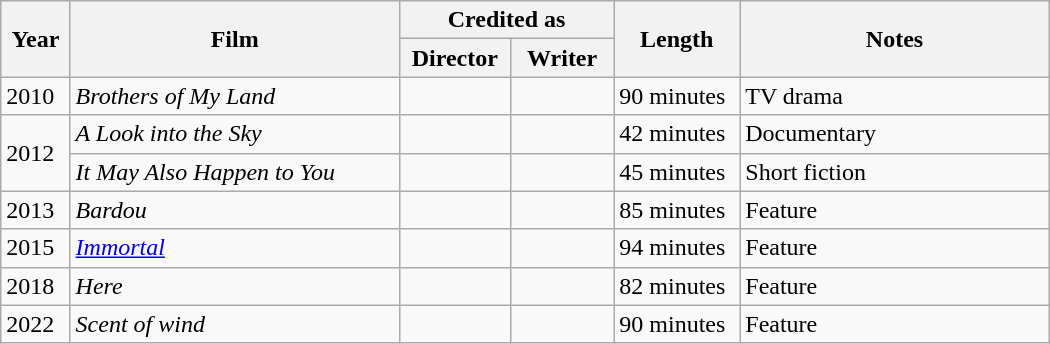<table class="wikitable" style="width:700px; font-size:100%;">
<tr>
<th rowspan="2" style="width:45px;">Year</th>
<th rowspan="2" style="width:350px;">Film</th>
<th colspan="2">Credited as</th>
<th rowspan="2" style="width:100px;">Length</th>
<th rowspan="2" style="width:300px;">Notes</th>
</tr>
<tr>
<th width=75>Director</th>
<th width=75>Writer</th>
</tr>
<tr>
<td>2010</td>
<td><em>Brothers of My Land</em></td>
<td></td>
<td></td>
<td>90 minutes</td>
<td>TV drama</td>
</tr>
<tr>
<td rowspan=2>2012</td>
<td><em>A Look into the Sky</em></td>
<td></td>
<td></td>
<td>42 minutes</td>
<td>Documentary</td>
</tr>
<tr>
<td><em>It May Also Happen to You</em></td>
<td></td>
<td></td>
<td>45 minutes</td>
<td>Short fiction</td>
</tr>
<tr>
<td>2013</td>
<td><em>Bardou</em></td>
<td></td>
<td></td>
<td>85 minutes</td>
<td>Feature</td>
</tr>
<tr>
<td>2015</td>
<td><em><a href='#'>Immortal</a></em></td>
<td></td>
<td></td>
<td>94 minutes</td>
<td>Feature</td>
</tr>
<tr>
<td>2018</td>
<td><em>Here</em></td>
<td></td>
<td></td>
<td>82 minutes</td>
<td>Feature</td>
</tr>
<tr>
<td>2022</td>
<td><em>Scent of wind</em></td>
<td></td>
<td></td>
<td>90 minutes</td>
<td>Feature</td>
</tr>
</table>
